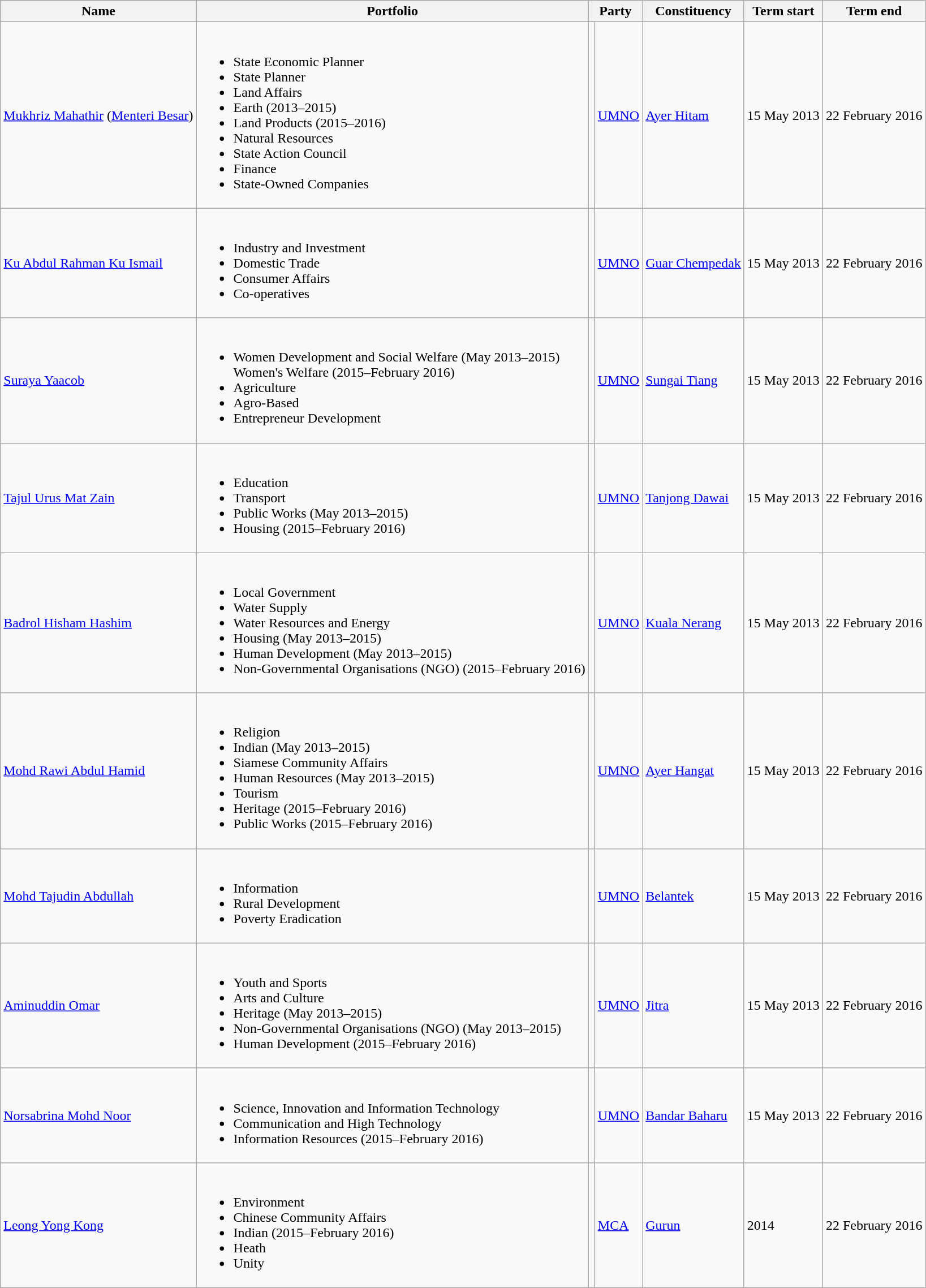<table class="wikitable">
<tr>
<th>Name</th>
<th>Portfolio</th>
<th colspan=2>Party</th>
<th>Constituency</th>
<th>Term start</th>
<th>Term end</th>
</tr>
<tr>
<td><a href='#'>Mukhriz Mahathir</a> (<a href='#'>Menteri Besar</a>)</td>
<td><br><ul><li>State Economic Planner</li><li>State Planner</li><li>Land Affairs</li><li>Earth (2013–2015)</li><li>Land Products (2015–2016)</li><li>Natural Resources</li><li>State Action Council</li><li>Finance</li><li>State-Owned Companies</li></ul></td>
<td bgcolor=></td>
<td><a href='#'>UMNO</a></td>
<td><a href='#'>Ayer Hitam</a></td>
<td>15 May 2013</td>
<td>22 February 2016</td>
</tr>
<tr>
<td><a href='#'>Ku Abdul Rahman Ku Ismail</a></td>
<td><br><ul><li>Industry and Investment</li><li>Domestic Trade</li><li>Consumer Affairs</li><li>Co-operatives</li></ul></td>
<td bgcolor=></td>
<td><a href='#'>UMNO</a></td>
<td><a href='#'>Guar Chempedak</a></td>
<td>15 May 2013</td>
<td>22 February 2016</td>
</tr>
<tr>
<td><a href='#'>Suraya Yaacob</a></td>
<td><br><ul><li>Women Development and Social Welfare (May 2013–2015) <br> Women's Welfare (2015–February 2016)</li><li>Agriculture</li><li>Agro-Based</li><li>Entrepreneur Development</li></ul></td>
<td bgcolor=></td>
<td><a href='#'>UMNO</a></td>
<td><a href='#'>Sungai Tiang</a></td>
<td>15 May 2013</td>
<td>22 February 2016</td>
</tr>
<tr>
<td><a href='#'>Tajul Urus Mat Zain</a></td>
<td><br><ul><li>Education</li><li>Transport</li><li>Public Works (May 2013–2015)</li><li>Housing (2015–February 2016)</li></ul></td>
<td bgcolor=></td>
<td><a href='#'>UMNO</a></td>
<td><a href='#'>Tanjong Dawai</a></td>
<td>15 May 2013</td>
<td>22 February 2016</td>
</tr>
<tr>
<td><a href='#'>Badrol Hisham Hashim</a></td>
<td><br><ul><li>Local Government</li><li>Water Supply</li><li>Water Resources and Energy</li><li>Housing (May 2013–2015)</li><li>Human Development (May 2013–2015)</li><li>Non-Governmental Organisations (NGO) (2015–February 2016)</li></ul></td>
<td bgcolor=></td>
<td><a href='#'>UMNO</a></td>
<td><a href='#'>Kuala Nerang</a></td>
<td>15 May 2013</td>
<td>22 February 2016</td>
</tr>
<tr>
<td><a href='#'>Mohd Rawi Abdul Hamid</a></td>
<td><br><ul><li>Religion</li><li>Indian (May 2013–2015)</li><li>Siamese Community Affairs</li><li>Human Resources (May 2013–2015)</li><li>Tourism</li><li>Heritage (2015–February 2016)</li><li>Public Works (2015–February 2016)</li></ul></td>
<td bgcolor=></td>
<td><a href='#'>UMNO</a></td>
<td><a href='#'>Ayer Hangat</a></td>
<td>15 May 2013</td>
<td>22 February 2016</td>
</tr>
<tr>
<td><a href='#'>Mohd Tajudin Abdullah</a></td>
<td><br><ul><li>Information</li><li>Rural Development</li><li>Poverty Eradication</li></ul></td>
<td bgcolor=></td>
<td><a href='#'>UMNO</a></td>
<td><a href='#'>Belantek</a></td>
<td>15 May 2013</td>
<td>22 February 2016</td>
</tr>
<tr>
<td><a href='#'>Aminuddin Omar</a></td>
<td><br><ul><li>Youth and Sports</li><li>Arts and Culture</li><li>Heritage (May 2013–2015)</li><li>Non-Governmental Organisations (NGO) (May 2013–2015)</li><li>Human Development (2015–February 2016)</li></ul></td>
<td bgcolor=></td>
<td><a href='#'>UMNO</a></td>
<td><a href='#'>Jitra</a></td>
<td>15 May 2013</td>
<td>22 February 2016</td>
</tr>
<tr>
<td><a href='#'>Norsabrina Mohd Noor</a></td>
<td><br><ul><li>Science, Innovation and Information Technology</li><li>Communication and High Technology</li><li>Information Resources (2015–February 2016)</li></ul></td>
<td bgcolor=></td>
<td><a href='#'>UMNO</a></td>
<td><a href='#'>Bandar Baharu</a></td>
<td>15 May 2013</td>
<td>22 February 2016</td>
</tr>
<tr>
<td><a href='#'>Leong Yong Kong</a></td>
<td><br><ul><li>Environment</li><li>Chinese Community Affairs</li><li>Indian (2015–February 2016)</li><li>Heath</li><li>Unity</li></ul></td>
<td bgcolor=></td>
<td><a href='#'>MCA</a></td>
<td><a href='#'>Gurun</a></td>
<td>2014</td>
<td>22 February 2016</td>
</tr>
</table>
